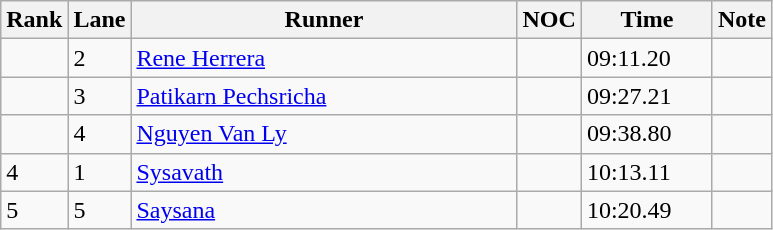<table class="wikitable sortable" style="text-align:Left">
<tr>
<th width=10>Rank</th>
<th width=10>Lane</th>
<th width=250>Runner</th>
<th width=10>NOC</th>
<th width=80>Time</th>
<th width=10>Note</th>
</tr>
<tr>
<td></td>
<td>2</td>
<td><a href='#'>Rene Herrera</a></td>
<td></td>
<td>09:11.20</td>
<td></td>
</tr>
<tr>
<td></td>
<td>3</td>
<td><a href='#'>Patikarn Pechsricha</a></td>
<td></td>
<td>09:27.21</td>
<td></td>
</tr>
<tr>
<td></td>
<td>4</td>
<td><a href='#'>Nguyen Van Ly</a></td>
<td></td>
<td>09:38.80</td>
<td></td>
</tr>
<tr>
<td>4</td>
<td>1</td>
<td><a href='#'>Sysavath</a></td>
<td></td>
<td>10:13.11</td>
<td></td>
</tr>
<tr>
<td>5</td>
<td>5</td>
<td><a href='#'>Saysana</a></td>
<td></td>
<td>10:20.49</td>
<td></td>
</tr>
</table>
